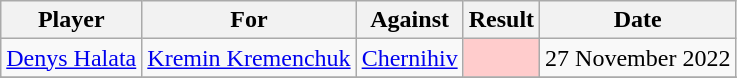<table class="wikitable sortable">
<tr>
<th>Player</th>
<th>For</th>
<th>Against</th>
<th>Result</th>
<th>Date</th>
</tr>
<tr>
<td> <a href='#'>Denys Halata</a></td>
<td><a href='#'>Kremin Kremenchuk</a></td>
<td><a href='#'>Chernihiv</a></td>
<td style="background:#ffcccc;"></td>
<td>27 November 2022</td>
</tr>
<tr>
</tr>
<tr>
</tr>
</table>
